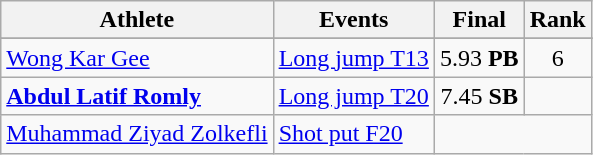<table class=wikitable>
<tr>
<th>Athlete</th>
<th>Events</th>
<th>Final</th>
<th>Rank</th>
</tr>
<tr>
</tr>
<tr>
<td><a href='#'>Wong Kar Gee</a></td>
<td><a href='#'>Long jump T13</a></td>
<td align="center">5.93 <strong>PB</strong></td>
<td align="center">6</td>
</tr>
<tr>
<td><strong><a href='#'>Abdul Latif Romly</a></strong></td>
<td><a href='#'>Long jump T20</a></td>
<td align="center">7.45 <strong>SB</strong></td>
<td align="center"></td>
</tr>
<tr>
<td><a href='#'>Muhammad Ziyad Zolkefli</a></td>
<td><a href='#'>Shot put F20</a></td>
<td align="center" colspan=2></td>
</tr>
</table>
